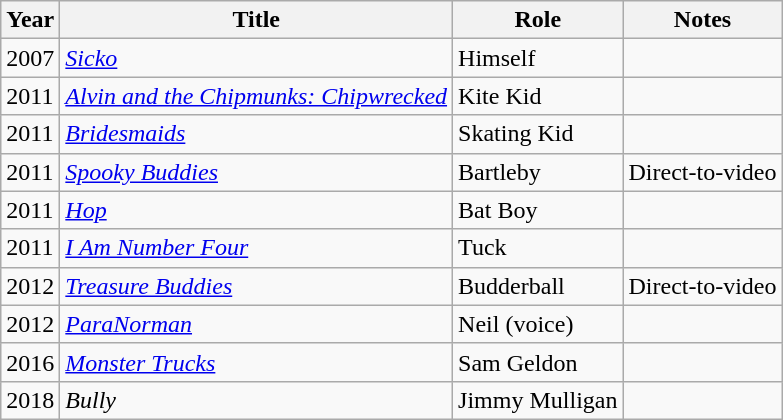<table class="wikitable sortable">
<tr>
<th>Year</th>
<th>Title</th>
<th>Role</th>
<th class="unsortable">Notes</th>
</tr>
<tr>
<td>2007</td>
<td><em><a href='#'>Sicko</a></em></td>
<td>Himself</td>
<td></td>
</tr>
<tr>
<td>2011</td>
<td><em><a href='#'>Alvin and the Chipmunks: Chipwrecked</a></em></td>
<td>Kite Kid</td>
<td></td>
</tr>
<tr>
<td>2011</td>
<td><em><a href='#'>Bridesmaids</a></em></td>
<td>Skating Kid</td>
<td></td>
</tr>
<tr>
<td>2011</td>
<td><em><a href='#'>Spooky Buddies</a></em></td>
<td>Bartleby</td>
<td>Direct-to-video</td>
</tr>
<tr>
<td>2011</td>
<td><em><a href='#'>Hop</a></em></td>
<td>Bat Boy</td>
<td></td>
</tr>
<tr>
<td>2011</td>
<td><em><a href='#'>I Am Number Four</a></em></td>
<td>Tuck</td>
<td></td>
</tr>
<tr>
<td>2012</td>
<td><em><a href='#'>Treasure Buddies</a></em></td>
<td>Budderball</td>
<td>Direct-to-video</td>
</tr>
<tr>
<td>2012</td>
<td><em><a href='#'>ParaNorman</a></em></td>
<td>Neil (voice)</td>
<td></td>
</tr>
<tr>
<td>2016</td>
<td><em><a href='#'>Monster Trucks</a></em></td>
<td>Sam Geldon</td>
<td></td>
</tr>
<tr>
<td>2018</td>
<td><em>Bully</em></td>
<td>Jimmy Mulligan</td>
<td></td>
</tr>
</table>
